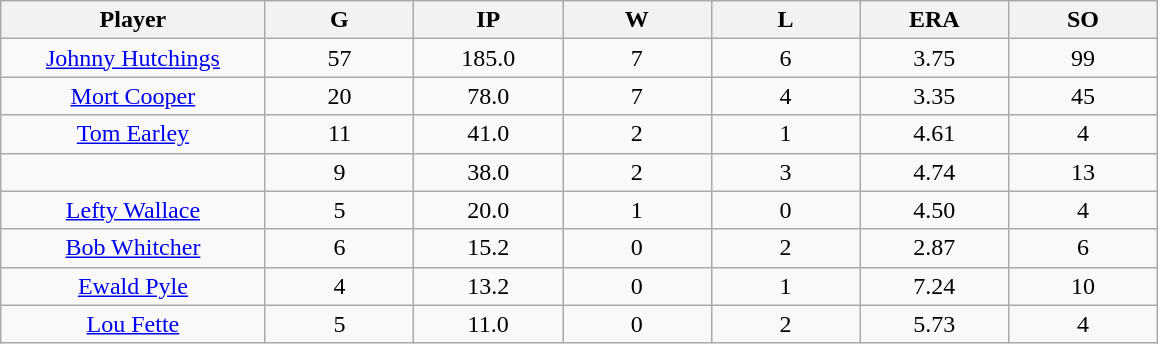<table class="wikitable sortable">
<tr>
<th bgcolor="#DDDDFF" width="16%">Player</th>
<th bgcolor="#DDDDFF" width="9%">G</th>
<th bgcolor="#DDDDFF" width="9%">IP</th>
<th bgcolor="#DDDDFF" width="9%">W</th>
<th bgcolor="#DDDDFF" width="9%">L</th>
<th bgcolor="#DDDDFF" width="9%">ERA</th>
<th bgcolor="#DDDDFF" width="9%">SO</th>
</tr>
<tr align="center">
<td><a href='#'>Johnny Hutchings</a></td>
<td>57</td>
<td>185.0</td>
<td>7</td>
<td>6</td>
<td>3.75</td>
<td>99</td>
</tr>
<tr align=center>
<td><a href='#'>Mort Cooper</a></td>
<td>20</td>
<td>78.0</td>
<td>7</td>
<td>4</td>
<td>3.35</td>
<td>45</td>
</tr>
<tr align=center>
<td><a href='#'>Tom Earley</a></td>
<td>11</td>
<td>41.0</td>
<td>2</td>
<td>1</td>
<td>4.61</td>
<td>4</td>
</tr>
<tr align=center>
<td></td>
<td>9</td>
<td>38.0</td>
<td>2</td>
<td>3</td>
<td>4.74</td>
<td>13</td>
</tr>
<tr align="center">
<td><a href='#'>Lefty Wallace</a></td>
<td>5</td>
<td>20.0</td>
<td>1</td>
<td>0</td>
<td>4.50</td>
<td>4</td>
</tr>
<tr align=center>
<td><a href='#'>Bob Whitcher</a></td>
<td>6</td>
<td>15.2</td>
<td>0</td>
<td>2</td>
<td>2.87</td>
<td>6</td>
</tr>
<tr align=center>
<td><a href='#'>Ewald Pyle</a></td>
<td>4</td>
<td>13.2</td>
<td>0</td>
<td>1</td>
<td>7.24</td>
<td>10</td>
</tr>
<tr align=center>
<td><a href='#'>Lou Fette</a></td>
<td>5</td>
<td>11.0</td>
<td>0</td>
<td>2</td>
<td>5.73</td>
<td>4</td>
</tr>
</table>
